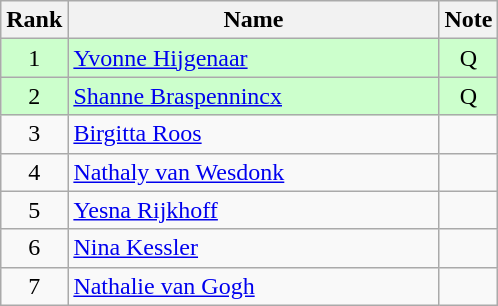<table class="wikitable" style="text-align:center;">
<tr>
<th>Rank</th>
<th style="width:15em">Name</th>
<th>Note</th>
</tr>
<tr bgcolor=ccffcc>
<td>1</td>
<td align=left><a href='#'>Yvonne Hijgenaar</a></td>
<td>Q</td>
</tr>
<tr bgcolor=ccffcc>
<td>2</td>
<td align=left><a href='#'>Shanne Braspennincx</a></td>
<td>Q</td>
</tr>
<tr>
<td>3</td>
<td align=left><a href='#'>Birgitta Roos</a></td>
<td></td>
</tr>
<tr>
<td>4</td>
<td align=left><a href='#'>Nathaly van Wesdonk</a></td>
<td></td>
</tr>
<tr>
<td>5</td>
<td align=left><a href='#'>Yesna Rijkhoff</a></td>
<td></td>
</tr>
<tr>
<td>6</td>
<td align=left><a href='#'>Nina Kessler</a></td>
<td></td>
</tr>
<tr>
<td>7</td>
<td align=left><a href='#'>Nathalie van Gogh</a></td>
<td></td>
</tr>
</table>
